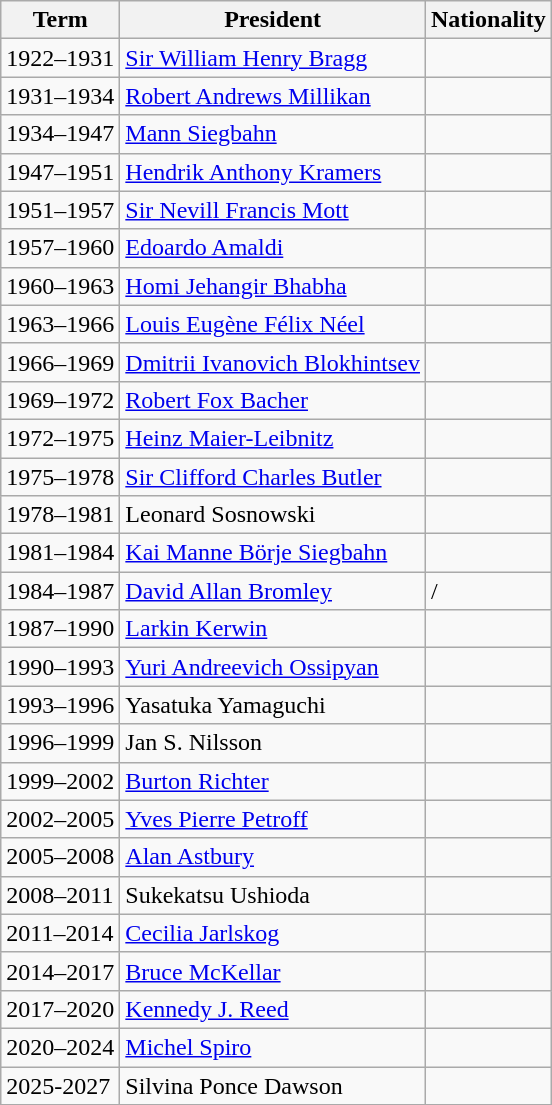<table class="wikitable">
<tr>
<th>Term</th>
<th>President</th>
<th>Nationality</th>
</tr>
<tr>
<td>1922–1931</td>
<td><a href='#'>Sir William Henry Bragg</a></td>
<td></td>
</tr>
<tr>
<td>1931–1934</td>
<td><a href='#'>Robert Andrews Millikan</a></td>
<td></td>
</tr>
<tr>
<td>1934–1947</td>
<td><a href='#'>Mann Siegbahn</a></td>
<td></td>
</tr>
<tr>
<td>1947–1951</td>
<td><a href='#'>Hendrik Anthony Kramers</a></td>
<td></td>
</tr>
<tr>
<td>1951–1957</td>
<td><a href='#'>Sir Nevill Francis Mott</a></td>
<td></td>
</tr>
<tr>
<td>1957–1960</td>
<td><a href='#'>Edoardo Amaldi</a></td>
<td></td>
</tr>
<tr>
<td>1960–1963</td>
<td><a href='#'>Homi Jehangir Bhabha</a></td>
<td></td>
</tr>
<tr>
<td>1963–1966</td>
<td><a href='#'>Louis Eugène Félix Néel</a></td>
<td></td>
</tr>
<tr>
<td>1966–1969</td>
<td><a href='#'>Dmitrii Ivanovich Blokhintsev</a></td>
<td></td>
</tr>
<tr>
<td>1969–1972</td>
<td><a href='#'>Robert Fox Bacher</a></td>
<td></td>
</tr>
<tr>
<td>1972–1975</td>
<td><a href='#'>Heinz Maier-Leibnitz</a></td>
<td></td>
</tr>
<tr>
<td>1975–1978</td>
<td><a href='#'>Sir Clifford Charles Butler</a></td>
<td></td>
</tr>
<tr>
<td>1978–1981</td>
<td>Leonard Sosnowski </td>
<td></td>
</tr>
<tr>
<td>1981–1984</td>
<td><a href='#'>Kai Manne Börje Siegbahn</a></td>
<td></td>
</tr>
<tr>
<td>1984–1987</td>
<td><a href='#'>David Allan Bromley</a></td>
<td>/</td>
</tr>
<tr>
<td>1987–1990</td>
<td><a href='#'>Larkin Kerwin</a></td>
<td></td>
</tr>
<tr>
<td>1990–1993</td>
<td><a href='#'>Yuri Andreevich Ossipyan</a></td>
<td></td>
</tr>
<tr>
<td>1993–1996</td>
<td>Yasatuka Yamaguchi </td>
<td></td>
</tr>
<tr>
<td>1996–1999</td>
<td>Jan S. Nilsson </td>
<td></td>
</tr>
<tr>
<td>1999–2002</td>
<td><a href='#'>Burton Richter</a></td>
<td></td>
</tr>
<tr>
<td>2002–2005</td>
<td><a href='#'>Yves Pierre Petroff</a></td>
<td></td>
</tr>
<tr>
<td>2005–2008</td>
<td><a href='#'>Alan Astbury</a></td>
<td></td>
</tr>
<tr>
<td>2008–2011</td>
<td>Sukekatsu Ushioda</td>
<td></td>
</tr>
<tr>
<td>2011–2014</td>
<td><a href='#'>Cecilia Jarlskog</a></td>
<td></td>
</tr>
<tr>
<td>2014–2017</td>
<td><a href='#'>Bruce McKellar</a></td>
<td></td>
</tr>
<tr>
<td>2017–2020</td>
<td><a href='#'>Kennedy J. Reed</a></td>
<td></td>
</tr>
<tr>
<td>2020–2024</td>
<td><a href='#'>Michel Spiro</a></td>
<td></td>
</tr>
<tr>
<td>2025-2027</td>
<td>Silvina Ponce Dawson</td>
<td></td>
</tr>
</table>
